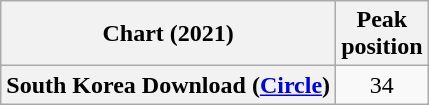<table class="wikitable plainrowheaders sortable" style="text-align:center">
<tr>
<th scope="col">Chart (2021)</th>
<th scope="col">Peak<br>position</th>
</tr>
<tr>
<th scope="row">South Korea Download (<a href='#'>Circle</a>)</th>
<td>34</td>
</tr>
</table>
